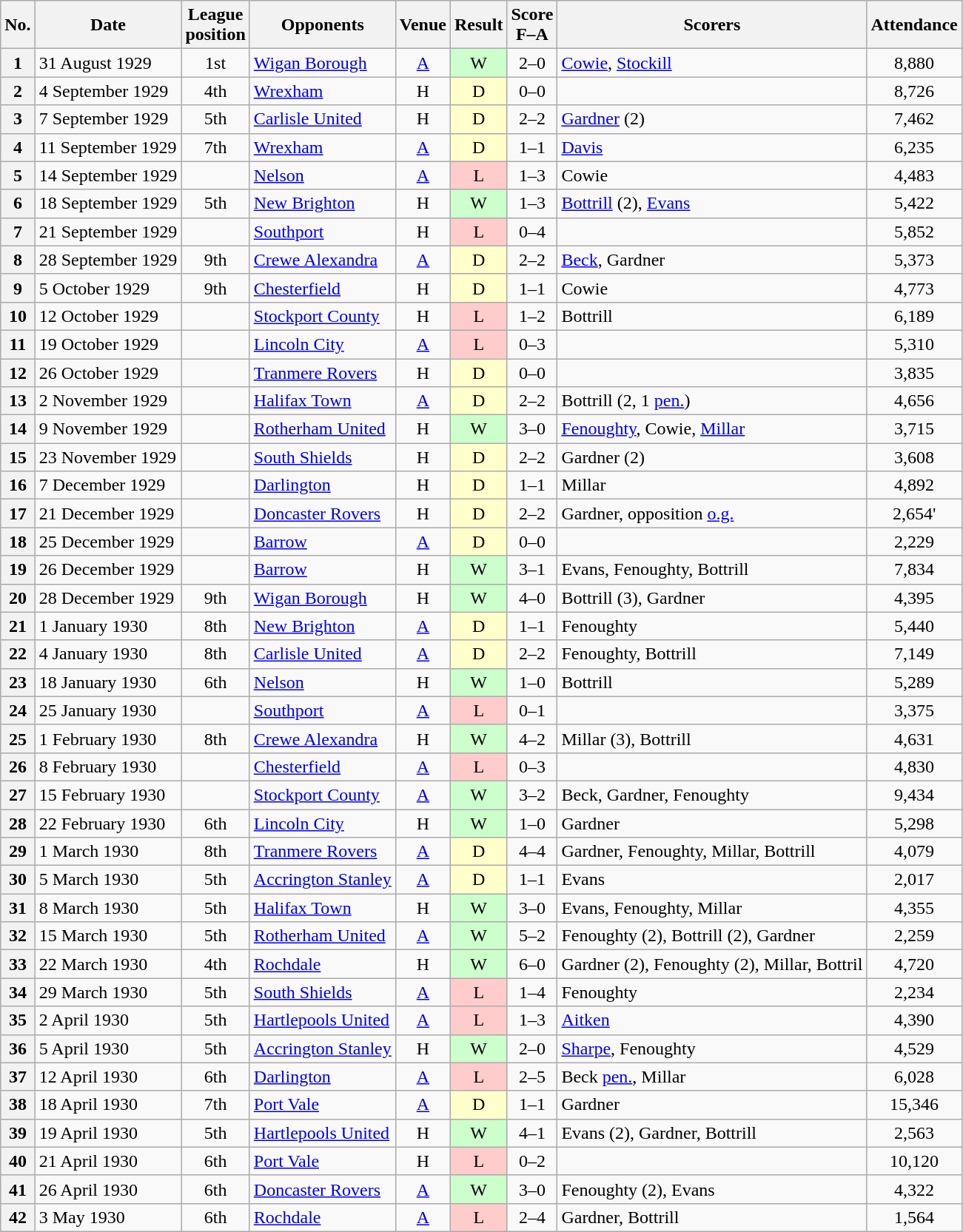<table class="wikitable plainrowheaders sortable" style=text-align:center>
<tr>
<th scope=col>No.</th>
<th scope=col>Date</th>
<th scope=col>League<br>position</th>
<th scope=col>Opponents</th>
<th scope=col>Venue</th>
<th scope=col>Result</th>
<th scope=col>Score<br>F–A</th>
<th scope=col class=unsortable>Scorers</th>
<th scope=col>Attendance</th>
</tr>
<tr>
<th scope=row style=text-align:center>1</th>
<td align=left>31 August 1929</td>
<td>1st</td>
<td align=left><a href='#'>Wigan Borough</a></td>
<td><a href='#'>A</a></td>
<td style=background-color:#CCFFCC>W</td>
<td>2–0</td>
<td align=left><a href='#'>Cowie</a>, <a href='#'>Stockill</a></td>
<td>8,880</td>
</tr>
<tr>
<th scope=row style=text-align:center>2</th>
<td align=left>4 September 1929</td>
<td>4th</td>
<td align=left><a href='#'>Wrexham</a></td>
<td>H</td>
<td style=background-color:#FFFFCC>D</td>
<td>0–0</td>
<td align=left></td>
<td>8,726</td>
</tr>
<tr>
<th scope=row style=text-align:center>3</th>
<td align=left>7 September 1929</td>
<td>5th</td>
<td align=left><a href='#'>Carlisle United</a></td>
<td>H</td>
<td style=background-color:#FFFFCC>D</td>
<td>2–2</td>
<td align=left><a href='#'>Gardner</a> (2)</td>
<td>7,462</td>
</tr>
<tr>
<th scope=row style=text-align:center>4</th>
<td align=left>11 September 1929</td>
<td>7th</td>
<td align=left><a href='#'>Wrexham</a></td>
<td><a href='#'>A</a></td>
<td style=background-color:#FFFFCC>D</td>
<td>1–1</td>
<td align=left><a href='#'>Davis</a></td>
<td>6,235</td>
</tr>
<tr>
<th scope=row style=text-align:center>5</th>
<td align=left>14 September 1929</td>
<td></td>
<td align=left><a href='#'>Nelson</a></td>
<td><a href='#'>A</a></td>
<td style=background-color:#FFCCCC>L</td>
<td>1–3</td>
<td align=left>Cowie</td>
<td>4,483</td>
</tr>
<tr>
<th scope=row style=text-align:center>6</th>
<td align=left>18 September 1929</td>
<td>5th</td>
<td align=left><a href='#'>New Brighton</a></td>
<td>H</td>
<td style=background-color:#CCFFCC>W</td>
<td>1–3</td>
<td align=left><a href='#'>Bottrill</a> (2), <a href='#'>Evans</a></td>
<td>5,422</td>
</tr>
<tr>
<th scope=row style=text-align:center>7</th>
<td align=left>21 September 1929</td>
<td></td>
<td align=left><a href='#'>Southport</a></td>
<td>H</td>
<td style=background-color:#FFCCCC>L</td>
<td>0–4</td>
<td align=left></td>
<td>5,852</td>
</tr>
<tr>
<th scope=row style=text-align:center>8</th>
<td align=left>28 September 1929</td>
<td>9th</td>
<td align=left><a href='#'>Crewe Alexandra</a></td>
<td><a href='#'>A</a></td>
<td style=background-color:#FFFFCC>D</td>
<td>2–2</td>
<td align=left><a href='#'>Beck</a>, Gardner</td>
<td>5,373</td>
</tr>
<tr>
<th scope=row style=text-align:center>9</th>
<td align=left>5 October 1929</td>
<td>9th</td>
<td align=left><a href='#'>Chesterfield</a></td>
<td>H</td>
<td style=background-color:#FFFFCC>D</td>
<td>1–1</td>
<td align=left>Cowie</td>
<td>4,773</td>
</tr>
<tr>
<th scope=row style=text-align:center>10</th>
<td align=left>12 October 1929</td>
<td></td>
<td align=left><a href='#'>Stockport County</a></td>
<td>H</td>
<td style=background-color:#FFCCCC>L</td>
<td>1–2</td>
<td align=left>Bottrill</td>
<td>6,189</td>
</tr>
<tr>
<th scope=row style=text-align:center>11</th>
<td align=left>19 October 1929</td>
<td></td>
<td align=left><a href='#'>Lincoln City</a></td>
<td><a href='#'>A</a></td>
<td style=background-color:#FFCCCC>L</td>
<td>0–3</td>
<td align=left></td>
<td>5,310</td>
</tr>
<tr>
<th scope=row style=text-align:center>12</th>
<td align=left>26 October 1929</td>
<td></td>
<td align=left><a href='#'>Tranmere Rovers</a></td>
<td>H</td>
<td style=background-color:#FFFFCC>D</td>
<td>0–0</td>
<td align=left></td>
<td>3,835</td>
</tr>
<tr>
<th scope=row style=text-align:center>13</th>
<td align=left>2 November 1929</td>
<td></td>
<td align=left><a href='#'>Halifax Town</a></td>
<td><a href='#'>A</a></td>
<td style=background-color:#FFFFCC>D</td>
<td>2–2</td>
<td align=left>Bottrill (2, 1 <a href='#'>pen.</a>)</td>
<td>4,656</td>
</tr>
<tr>
<th scope=row style=text-align:center>14</th>
<td align=left>9 November 1929</td>
<td></td>
<td align=left><a href='#'>Rotherham United</a></td>
<td>H</td>
<td style=background-color:#CCFFCC>W</td>
<td>3–0</td>
<td align=left><a href='#'>Fenoughty</a>, Cowie, <a href='#'>Millar</a></td>
<td>3,715</td>
</tr>
<tr>
<th scope=row style=text-align:center>15</th>
<td align=left>23 November 1929</td>
<td></td>
<td align=left><a href='#'>South Shields</a></td>
<td>H</td>
<td style=background-color:#FFFFCC>D</td>
<td>2–2</td>
<td align=left>Gardner (2)</td>
<td>3,608</td>
</tr>
<tr>
<th scope=row style=text-align:center>16</th>
<td align=left>7 December 1929</td>
<td></td>
<td align=left><a href='#'>Darlington</a></td>
<td>H</td>
<td style=background-color:#FFFFCC>D</td>
<td>1–1</td>
<td align=left>Millar</td>
<td>4,892</td>
</tr>
<tr>
<th scope=row style=text-align:center>17</th>
<td align=left>21 December 1929</td>
<td></td>
<td align=left><a href='#'>Doncaster Rovers</a></td>
<td>H</td>
<td style=background-color:#FFFFCC>D</td>
<td>2–2</td>
<td align=left>Gardner, opposition <a href='#'>o.g.</a></td>
<td>2,654'</td>
</tr>
<tr>
<th scope=row style=text-align:center>18</th>
<td align=left>25 December 1929</td>
<td></td>
<td align=left><a href='#'>Barrow</a></td>
<td><a href='#'>A</a></td>
<td style=background-color:#FFFFCC>D</td>
<td>0–0</td>
<td align=left></td>
<td>2,229</td>
</tr>
<tr>
<th scope=row style=text-align:center>19</th>
<td align=left>26 December 1929</td>
<td></td>
<td align=left><a href='#'>Barrow</a></td>
<td>H</td>
<td style=background-color:#CCFFCC>W</td>
<td>3–1</td>
<td align=left>Evans, Fenoughty, Bottrill</td>
<td>7,834</td>
</tr>
<tr>
<th scope=row style=text-align:center>20</th>
<td align=left>28 December 1929</td>
<td>9th</td>
<td align=left><a href='#'>Wigan Borough</a></td>
<td>H</td>
<td style=background-color:#CCFFCC>W</td>
<td>4–0</td>
<td align=left>Bottrill (3), Gardner</td>
<td>4,395</td>
</tr>
<tr>
<th scope=row style=text-align:center>21</th>
<td align=left>1 January 1930</td>
<td>8th</td>
<td align=left><a href='#'>New Brighton</a></td>
<td><a href='#'>A</a></td>
<td style=background-color:#FFFFCC>D</td>
<td>1–1</td>
<td align=left>Fenoughty</td>
<td>5,440</td>
</tr>
<tr>
<th scope=row style=text-align:center>22</th>
<td align=left>4 January 1930</td>
<td>8th</td>
<td align=left><a href='#'>Carlisle United</a></td>
<td><a href='#'>A</a></td>
<td style=background-color:#FFFFCC>D</td>
<td>2–2</td>
<td align=left>Fenoughty, Bottrill</td>
<td>7,149</td>
</tr>
<tr>
<th scope=row style=text-align:center>23</th>
<td align=left>18 January 1930</td>
<td>6th</td>
<td align=left><a href='#'>Nelson</a></td>
<td>H</td>
<td style=background-color:#CCFFCC>W</td>
<td>1–0</td>
<td align=left>Bottrill</td>
<td>5,289</td>
</tr>
<tr>
<th scope=row style=text-align:center>24</th>
<td align=left>25 January 1930</td>
<td></td>
<td align=left><a href='#'>Southport</a></td>
<td><a href='#'>A</a></td>
<td style=background-color:#FFCCCC>L</td>
<td>0–1</td>
<td align=left></td>
<td>3,375</td>
</tr>
<tr>
<th scope=row style=text-align:center>25</th>
<td align=left>1 February 1930</td>
<td>8th</td>
<td align=left><a href='#'>Crewe Alexandra</a></td>
<td>H</td>
<td style=background-color:#CCFFCC>W</td>
<td>4–2</td>
<td align=left>Millar (3), Bottrill</td>
<td>4,631</td>
</tr>
<tr>
<th scope=row style=text-align:center>26</th>
<td align=left>8 February 1930</td>
<td></td>
<td align=left><a href='#'>Chesterfield</a></td>
<td><a href='#'>A</a></td>
<td style=background-color:#FFCCCC>L</td>
<td>0–3</td>
<td align=left></td>
<td>4,830</td>
</tr>
<tr>
<th scope=row style=text-align:center>27</th>
<td align=left>15 February 1930</td>
<td></td>
<td align=left><a href='#'>Stockport County</a></td>
<td><a href='#'>A</a></td>
<td style=background-color:#CCFFCC>W</td>
<td>3–2</td>
<td align=left>Beck, Gardner, Fenoughty</td>
<td>9,434</td>
</tr>
<tr>
<th scope=row style=text-align:center>28</th>
<td align=left>22 February 1930</td>
<td>6th</td>
<td align=left><a href='#'>Lincoln City</a></td>
<td>H</td>
<td style=background-color:#CCFFCC>W</td>
<td>1–0</td>
<td align=left>Gardner</td>
<td>5,298</td>
</tr>
<tr>
<th scope=row style=text-align:center>29</th>
<td align=left>1 March 1930</td>
<td>8th</td>
<td align=left><a href='#'>Tranmere Rovers</a></td>
<td><a href='#'>A</a></td>
<td style=background-color:#FFFFCC>D</td>
<td>4–4</td>
<td align=left>Gardner, Fenoughty, Millar, Bottrill</td>
<td>4,079</td>
</tr>
<tr>
<th scope=row style=text-align:center>30</th>
<td align=left>5 March 1930</td>
<td>5th</td>
<td align=left><a href='#'>Accrington Stanley</a></td>
<td><a href='#'>A</a></td>
<td style=background-color:#FFFFCC>D</td>
<td>1–1</td>
<td align=left>Evans</td>
<td>2,017</td>
</tr>
<tr>
<th scope=row style=text-align:center>31</th>
<td align=left>8 March 1930</td>
<td>5th</td>
<td align=left><a href='#'>Halifax Town</a></td>
<td>H</td>
<td style=background-color:#CCFFCC>W</td>
<td>3–0</td>
<td align=left>Evans, Fenoughty, Millar</td>
<td>4,355</td>
</tr>
<tr>
<th scope=row style=text-align:center>32</th>
<td align=left>15 March 1930</td>
<td>5th</td>
<td align=left><a href='#'>Rotherham United</a></td>
<td><a href='#'>A</a></td>
<td style=background-color:#CCFFCC>W</td>
<td>5–2</td>
<td align=left>Fenoughty (2), Bottrill (2), Gardner</td>
<td>2,259</td>
</tr>
<tr>
<th scope=row style=text-align:center>33</th>
<td align=left>22 March 1930</td>
<td>4th</td>
<td align=left><a href='#'>Rochdale</a></td>
<td>H</td>
<td style=background-color:#CCFFCC>W</td>
<td>6–0</td>
<td align=left>Gardner (2), Fenoughty (2), Millar, Bottril</td>
<td>4,720</td>
</tr>
<tr>
<th scope=row style=text-align:center>34</th>
<td align=left>29 March 1930</td>
<td>5th</td>
<td align=left><a href='#'>South Shields</a></td>
<td><a href='#'>A</a></td>
<td style=background-color:#FFCCCC>L</td>
<td>1–4</td>
<td align=left>Fenoughty</td>
<td>2,234</td>
</tr>
<tr>
<th scope=row style=text-align:center>35</th>
<td align=left>2 April 1930</td>
<td>5th</td>
<td align=left><a href='#'>Hartlepools United</a></td>
<td><a href='#'>A</a></td>
<td style=background-color:#FFCCCC>L</td>
<td>1–3</td>
<td align=left><a href='#'>Aitken</a></td>
<td>4,390</td>
</tr>
<tr>
<th scope=row style=text-align:center>36</th>
<td align=left>5 April 1930</td>
<td>5th</td>
<td align=left><a href='#'>Accrington Stanley</a></td>
<td>H</td>
<td style=background-color:#CCFFCC>W</td>
<td>2–0</td>
<td align=left><a href='#'>Sharpe</a>, Fenoughty</td>
<td>4,529</td>
</tr>
<tr>
<th scope=row style=text-align:center>37</th>
<td align=left>12 April 1930</td>
<td>6th</td>
<td align=left><a href='#'>Darlington</a></td>
<td><a href='#'>A</a></td>
<td style=background-color:#FFCCCC>L</td>
<td>2–5</td>
<td align=left>Beck <a href='#'>pen.</a>, Millar</td>
<td>6,028</td>
</tr>
<tr>
<th scope=row style=text-align:center>38</th>
<td align=left>18 April 1930</td>
<td>7th</td>
<td align=left><a href='#'>Port Vale</a></td>
<td><a href='#'>A</a></td>
<td style=background-color:#FFFFCC>D</td>
<td>1–1</td>
<td align=left>Gardner</td>
<td>15,346</td>
</tr>
<tr>
<th scope=row style=text-align:center>39</th>
<td align=left>19 April 1930</td>
<td>5th</td>
<td align=left><a href='#'>Hartlepools United</a></td>
<td>H</td>
<td style=background-color:#CCFFCC>W</td>
<td>4–1</td>
<td align=left>Evans (2), Gardner, Bottrill</td>
<td>2,563</td>
</tr>
<tr>
<th scope=row style=text-align:center>40</th>
<td align=left>21 April 1930</td>
<td>6th</td>
<td align=left><a href='#'>Port Vale</a></td>
<td>H</td>
<td style=background-color:#FFCCCC>L</td>
<td>0–2</td>
<td align=left></td>
<td>10,120</td>
</tr>
<tr>
<th scope=row style=text-align:center>41</th>
<td align=left>26 April 1930</td>
<td>6th</td>
<td align=left><a href='#'>Doncaster Rovers</a></td>
<td><a href='#'>A</a></td>
<td style=background-color:#CCFFCC>W</td>
<td>3–0</td>
<td align=left>Fenoughty (2), Evans</td>
<td>4,322</td>
</tr>
<tr>
<th scope=row style=text-align:center>42</th>
<td align=left>3 May 1930</td>
<td>6th</td>
<td align=left><a href='#'>Rochdale</a></td>
<td><a href='#'>A</a></td>
<td style=background-color:#FFCCCC>L</td>
<td>2–4</td>
<td align=left>Gardner, Bottrill</td>
<td>1,564</td>
</tr>
</table>
